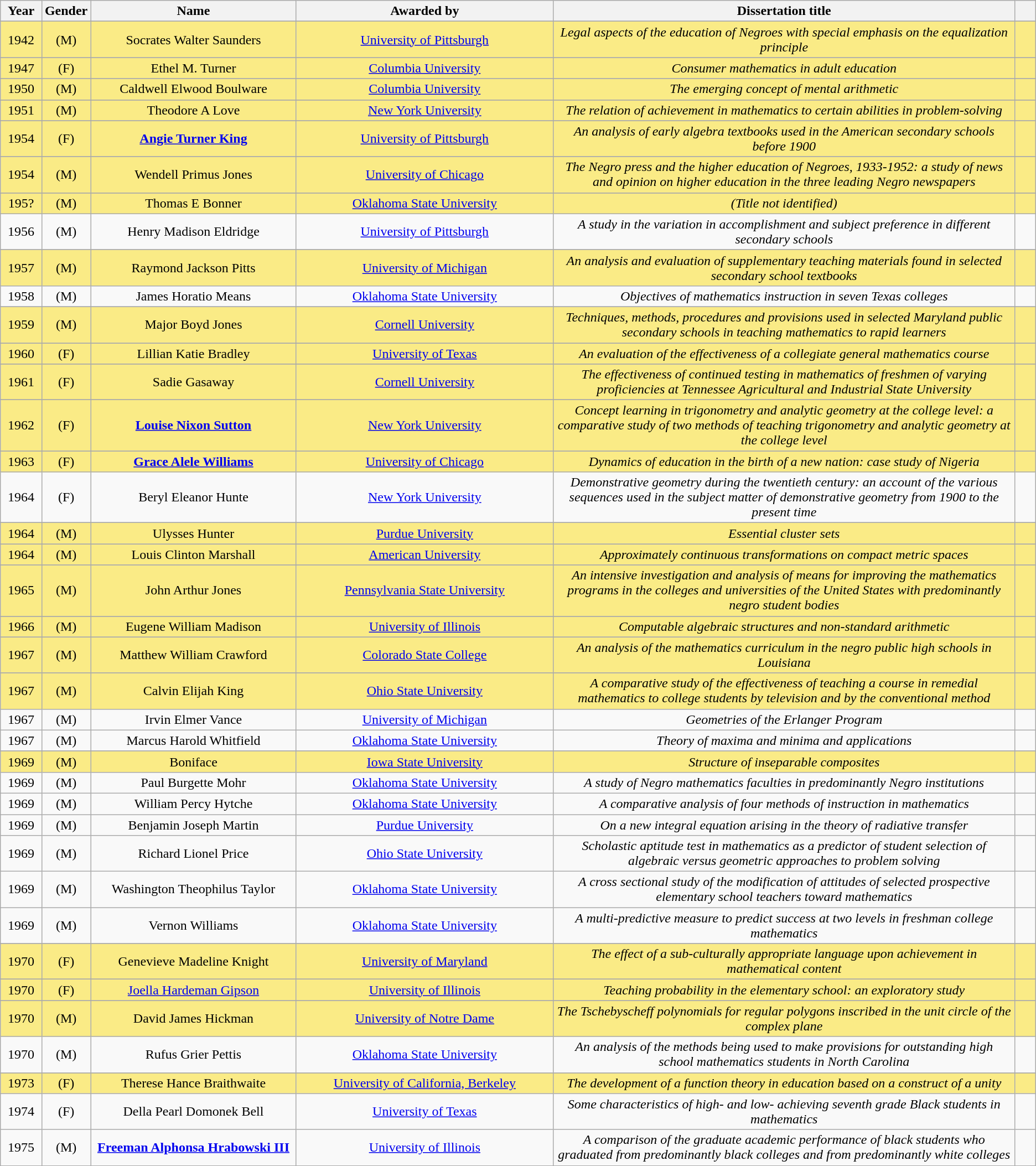<table class="wikitable sortable" style="text-align:center;">
<tr>
<th scope="col" style="width:4%">Year</th>
<th scope="col" style="width:4%">Gender</th>
<th scope="col" style="width:20%">Name</th>
<th scope="col" style="width:25%">Awarded by</th>
<th scope="col" style="width:45%">Dissertation title</th>
<th scope="col" style="width:2%" class="unsortable"></th>
</tr>
<tr>
</tr>
<tr style="background:#FAEB86">
<td>1942</td>
<td>(M)</td>
<td>Socrates Walter Saunders</td>
<td><a href='#'>University of Pittsburgh</a></td>
<td><em>Legal aspects of the education of Negroes with special emphasis on the equalization principle</em></td>
<td></td>
</tr>
<tr>
</tr>
<tr style="background:#FAEB86">
<td>1947</td>
<td>(F)</td>
<td>Ethel M. Turner</td>
<td><a href='#'>Columbia University</a></td>
<td><em>Consumer mathematics in adult education</em></td>
<td></td>
</tr>
<tr>
</tr>
<tr style="background:#FAEB86">
<td>1950</td>
<td>(M)</td>
<td>Caldwell Elwood Boulware</td>
<td><a href='#'>Columbia University</a></td>
<td><em>The emerging concept of mental arithmetic</em></td>
<td></td>
</tr>
<tr>
</tr>
<tr style="background:#FAEB86">
<td>1951</td>
<td>(M)</td>
<td>Theodore A Love</td>
<td><a href='#'>New York University</a></td>
<td><em>The relation of achievement in mathematics to certain abilities in problem-solving</em></td>
<td></td>
</tr>
<tr>
</tr>
<tr style="background:#FAEB86">
<td>1954</td>
<td>(F)</td>
<td><strong><a href='#'>Angie Turner King</a></strong></td>
<td><a href='#'>University of Pittsburgh</a></td>
<td><em>An analysis of early algebra textbooks used in the American secondary schools before 1900</em></td>
<td></td>
</tr>
<tr>
</tr>
<tr style="background:#FAEB86">
<td>1954</td>
<td>(M)</td>
<td>Wendell Primus Jones</td>
<td><a href='#'>University of Chicago</a></td>
<td><em>The Negro press and the higher education of Negroes, 1933-1952: a study of news and opinion on higher education in the three leading Negro newspapers</em></td>
<td></td>
</tr>
<tr>
</tr>
<tr style="background:#FAEB86">
<td>195?</td>
<td>(M)</td>
<td>Thomas E Bonner</td>
<td><a href='#'>Oklahoma State University</a></td>
<td><em>(Title not identified)</em></td>
<td></td>
</tr>
<tr>
<td>1956</td>
<td>(M)</td>
<td>Henry Madison Eldridge</td>
<td><a href='#'>University of Pittsburgh</a></td>
<td><em>A study in the variation in accomplishment and subject preference in different secondary schools</em></td>
<td></td>
</tr>
<tr>
</tr>
<tr style="background:#FAEB86">
<td>1957</td>
<td>(M)</td>
<td>Raymond Jackson Pitts</td>
<td><a href='#'>University of Michigan</a></td>
<td><em>An analysis and evaluation of supplementary teaching materials found in selected secondary school textbooks</em></td>
<td></td>
</tr>
<tr>
<td>1958</td>
<td>(M)</td>
<td>James Horatio Means</td>
<td><a href='#'>Oklahoma State University</a></td>
<td><em>Objectives of mathematics instruction in seven Texas colleges</em></td>
<td></td>
</tr>
<tr>
</tr>
<tr style="background:#FAEB86">
<td>1959</td>
<td>(M)</td>
<td>Major Boyd Jones</td>
<td><a href='#'>Cornell University</a></td>
<td><em>Techniques, methods, procedures and provisions used in selected Maryland public secondary schools in teaching mathematics to rapid learners</em></td>
<td></td>
</tr>
<tr>
</tr>
<tr style="background:#FAEB86">
<td>1960</td>
<td>(F)</td>
<td>Lillian Katie Bradley</td>
<td><a href='#'>University of Texas</a></td>
<td><em>An evaluation of the effectiveness of a collegiate general mathematics course</em></td>
<td></td>
</tr>
<tr>
</tr>
<tr style="background:#FAEB86">
<td>1961</td>
<td>(F)</td>
<td>Sadie Gasaway</td>
<td><a href='#'>Cornell University</a></td>
<td><em>The effectiveness of continued testing in mathematics of freshmen of varying proficiencies at Tennessee Agricultural and Industrial State University</em></td>
<td></td>
</tr>
<tr>
</tr>
<tr style="background:#FAEB86">
<td>1962</td>
<td>(F)</td>
<td><strong><a href='#'>Louise Nixon Sutton</a></strong></td>
<td><a href='#'>New York University</a></td>
<td><em>Concept learning in trigonometry and analytic geometry at the college level: a comparative study of two methods of teaching trigonometry and analytic geometry at the college level</em></td>
<td></td>
</tr>
<tr>
</tr>
<tr style="background:#FAEB86">
<td>1963</td>
<td>(F)</td>
<td><strong><a href='#'>Grace Alele Williams</a></strong></td>
<td><a href='#'>University of Chicago</a></td>
<td><em>Dynamics of education in the birth of a new nation: case study of Nigeria</em></td>
<td></td>
</tr>
<tr>
<td>1964</td>
<td>(F)</td>
<td>Beryl Eleanor Hunte</td>
<td><a href='#'>New York University</a></td>
<td><em>Demonstrative geometry during the twentieth century: an account of the various sequences used in the subject matter of demonstrative geometry from 1900 to the present time</em></td>
<td></td>
</tr>
<tr>
</tr>
<tr style="background:#FAEB86">
<td>1964</td>
<td>(M)</td>
<td>Ulysses Hunter</td>
<td><a href='#'>Purdue University</a></td>
<td><em>Essential cluster sets</em></td>
<td></td>
</tr>
<tr>
</tr>
<tr style="background:#FAEB86">
<td>1964</td>
<td>(M)</td>
<td>Louis Clinton Marshall</td>
<td><a href='#'>American University</a></td>
<td><em>Approximately continuous transformations on compact metric spaces</em></td>
<td></td>
</tr>
<tr>
</tr>
<tr style="background:#FAEB86">
<td>1965</td>
<td>(M)</td>
<td>John Arthur Jones</td>
<td><a href='#'>Pennsylvania State University</a></td>
<td><em>An intensive investigation and analysis of means for improving the mathematics programs in the colleges and universities of the United States with predominantly negro student bodies</em></td>
<td></td>
</tr>
<tr>
</tr>
<tr style="background:#FAEB86">
<td>1966</td>
<td>(M)</td>
<td>Eugene William Madison</td>
<td><a href='#'>University of Illinois</a></td>
<td><em>Computable algebraic structures and non-standard arithmetic</em></td>
<td></td>
</tr>
<tr>
</tr>
<tr style="background:#FAEB86">
<td>1967</td>
<td>(M)</td>
<td>Matthew William Crawford</td>
<td><a href='#'>Colorado State College</a></td>
<td><em>An analysis of the mathematics curriculum in the negro public high schools in Louisiana</em></td>
<td></td>
</tr>
<tr>
</tr>
<tr style="background:#FAEB86">
<td>1967</td>
<td>(M)</td>
<td>Calvin Elijah King</td>
<td><a href='#'>Ohio State University</a></td>
<td><em>A comparative study of the effectiveness of teaching a course in remedial mathematics to college students by television and by the conventional method</em></td>
<td></td>
</tr>
<tr>
<td>1967</td>
<td>(M)</td>
<td>Irvin Elmer Vance</td>
<td><a href='#'>University of Michigan</a></td>
<td><em>Geometries of the Erlanger Program</em></td>
<td></td>
</tr>
<tr>
<td>1967</td>
<td>(M)</td>
<td>Marcus Harold Whitfield</td>
<td><a href='#'>Oklahoma State University</a></td>
<td><em>Theory of maxima and minima and applications</em></td>
<td></td>
</tr>
<tr>
</tr>
<tr style="background:#FAEB86">
<td>1969</td>
<td>(M)</td>
<td>Boniface</td>
<td><a href='#'>Iowa State University</a></td>
<td><em>Structure of inseparable composites</em></td>
<td></td>
</tr>
<tr>
<td>1969</td>
<td>(M)</td>
<td>Paul Burgette Mohr</td>
<td><a href='#'>Oklahoma State University</a></td>
<td><em>A study of Negro mathematics faculties in predominantly Negro institutions</em></td>
<td></td>
</tr>
<tr>
<td>1969</td>
<td>(M)</td>
<td>William Percy Hytche</td>
<td><a href='#'>Oklahoma State University</a></td>
<td><em>A comparative analysis of four methods of instruction in mathematics</em></td>
<td></td>
</tr>
<tr>
<td>1969</td>
<td>(M)</td>
<td>Benjamin Joseph Martin</td>
<td><a href='#'>Purdue University</a></td>
<td><em>On a new integral equation arising in the theory of radiative transfer</em></td>
<td></td>
</tr>
<tr>
<td>1969</td>
<td>(M)</td>
<td>Richard Lionel Price</td>
<td><a href='#'>Ohio State University</a></td>
<td><em>Scholastic aptitude test in mathematics as a predictor of student selection of algebraic versus geometric approaches to problem solving</em></td>
<td></td>
</tr>
<tr>
<td>1969</td>
<td>(M)</td>
<td>Washington Theophilus Taylor</td>
<td><a href='#'>Oklahoma State University</a></td>
<td><em>A cross sectional study of the modification of attitudes of selected prospective elementary school teachers toward mathematics</em></td>
<td></td>
</tr>
<tr>
<td>1969</td>
<td>(M)</td>
<td>Vernon Williams</td>
<td><a href='#'>Oklahoma State University</a></td>
<td><em>A multi-predictive measure to predict success at two levels in freshman college mathematics</em></td>
<td></td>
</tr>
<tr>
</tr>
<tr style="background:#FAEB86">
<td>1970</td>
<td>(F)</td>
<td>Genevieve Madeline Knight</td>
<td><a href='#'>University of Maryland</a></td>
<td><em>The effect of a sub-culturally appropriate language upon achievement in mathematical content</em></td>
<td></td>
</tr>
<tr>
</tr>
<tr style="background:#FAEB86">
<td>1970</td>
<td>(F)</td>
<td><a href='#'>Joella Hardeman Gipson</a></td>
<td><a href='#'>University of Illinois</a></td>
<td><em>Teaching probability in the elementary school: an exploratory study</em></td>
<td></td>
</tr>
<tr>
</tr>
<tr style="background:#FAEB86">
<td>1970</td>
<td>(M)</td>
<td>David James Hickman</td>
<td><a href='#'>University of Notre Dame</a></td>
<td><em>The Tschebyscheff polynomials for regular polygons inscribed in the unit circle of the complex plane</em></td>
<td></td>
</tr>
<tr>
<td>1970</td>
<td>(M)</td>
<td>Rufus Grier Pettis</td>
<td><a href='#'>Oklahoma State University</a></td>
<td><em>An analysis of the methods being used to make provisions for outstanding high school mathematics students in North Carolina</em></td>
<td></td>
</tr>
<tr>
</tr>
<tr style="background:#FAEB86">
<td>1973</td>
<td>(F)</td>
<td>Therese Hance Braithwaite</td>
<td><a href='#'>University of California, Berkeley</a></td>
<td><em>The development of a function theory in education based on a construct of a unity</em></td>
<td></td>
</tr>
<tr>
<td>1974</td>
<td>(F)</td>
<td>Della Pearl Domonek Bell</td>
<td><a href='#'>University of Texas</a></td>
<td><em>Some characteristics of high- and low- achieving seventh grade Black students in mathematics</em></td>
<td></td>
</tr>
<tr>
<td>1975</td>
<td>(M)</td>
<td><strong><a href='#'>Freeman Alphonsa Hrabowski III</a></strong></td>
<td><a href='#'>University of Illinois</a></td>
<td><em>A comparison of the graduate academic performance of black students who graduated from predominantly black colleges and from predominantly white colleges</em></td>
<td></td>
</tr>
<tr>
</tr>
</table>
